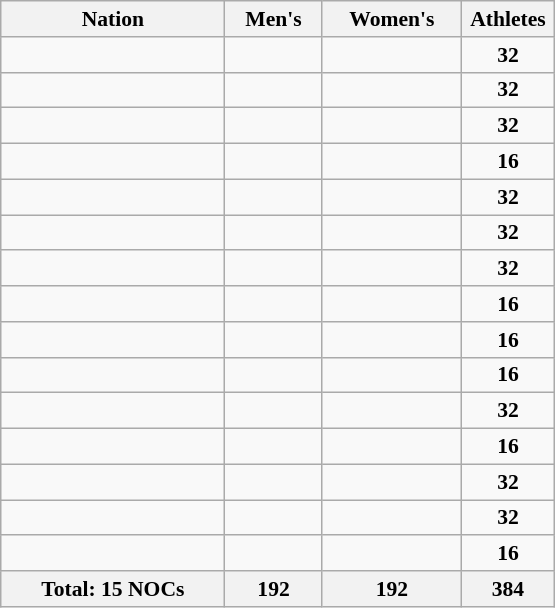<table class="wikitable sortable" width=370 style="text-align:center; font-size:90%">
<tr>
<th>Nation</th>
<th>Men's</th>
<th>Women's</th>
<th width=55>Athletes</th>
</tr>
<tr>
<td style="text-align:left;"></td>
<td></td>
<td></td>
<td><strong>32</strong></td>
</tr>
<tr>
<td style="text-align:left;"></td>
<td></td>
<td></td>
<td><strong>32</strong></td>
</tr>
<tr>
<td style="text-align:left;"></td>
<td></td>
<td></td>
<td><strong>32</strong></td>
</tr>
<tr>
<td style="text-align:left;"></td>
<td></td>
<td></td>
<td><strong>16</strong></td>
</tr>
<tr>
<td style="text-align:left;"></td>
<td></td>
<td></td>
<td><strong>32</strong></td>
</tr>
<tr>
<td style="text-align:left;"></td>
<td></td>
<td></td>
<td><strong>32</strong></td>
</tr>
<tr>
<td style="text-align:left;"></td>
<td></td>
<td></td>
<td><strong>32</strong></td>
</tr>
<tr>
<td style="text-align:left;"></td>
<td></td>
<td></td>
<td><strong>16</strong></td>
</tr>
<tr>
<td style="text-align:left;"></td>
<td></td>
<td></td>
<td><strong>16</strong></td>
</tr>
<tr>
<td style="text-align:left;"></td>
<td></td>
<td></td>
<td><strong>16</strong></td>
</tr>
<tr>
<td style="text-align:left;"></td>
<td></td>
<td></td>
<td><strong>32</strong></td>
</tr>
<tr>
<td style="text-align:left;"></td>
<td></td>
<td></td>
<td><strong>16</strong></td>
</tr>
<tr>
<td style="text-align:left;"></td>
<td></td>
<td></td>
<td><strong>32</strong></td>
</tr>
<tr>
<td style="text-align:left;"></td>
<td></td>
<td></td>
<td><strong>32</strong></td>
</tr>
<tr>
<td style="text-align:left;"></td>
<td></td>
<td></td>
<td><strong>16</strong></td>
</tr>
<tr>
<th>Total: 15 NOCs</th>
<th>192</th>
<th>192</th>
<th>384</th>
</tr>
</table>
